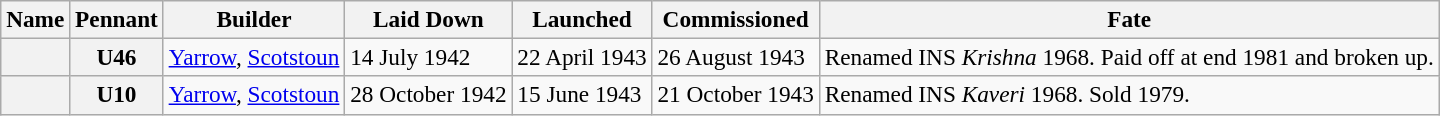<table class="wikitable sortable plainrowheaders" style="font-size:97%;">
<tr>
<th scope="col">Name</th>
<th scope="col">Pennant</th>
<th scope="col">Builder</th>
<th scope="col">Laid Down</th>
<th scope="col">Launched</th>
<th scope="col">Commissioned</th>
<th scope="col">Fate</th>
</tr>
<tr>
<th scope="row"></th>
<th scope="row">U46</th>
<td><a href='#'>Yarrow</a>, <a href='#'>Scotstoun</a></td>
<td>14 July 1942</td>
<td>22 April 1943</td>
<td>26 August 1943</td>
<td>Renamed INS <em>Krishna</em> 1968. Paid off at end 1981 and broken up.</td>
</tr>
<tr>
<th scope="row"></th>
<th scope="row">U10</th>
<td><a href='#'>Yarrow</a>, <a href='#'>Scotstoun</a></td>
<td>28 October 1942</td>
<td>15 June 1943</td>
<td>21 October 1943</td>
<td>Renamed INS <em>Kaveri</em> 1968.  Sold 1979.</td>
</tr>
</table>
